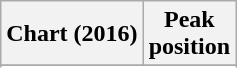<table class="wikitable sortable plainrowheaders" style="text-align:center">
<tr>
<th scope="col">Chart (2016)</th>
<th scope="col">Peak<br>position</th>
</tr>
<tr>
</tr>
<tr>
</tr>
</table>
